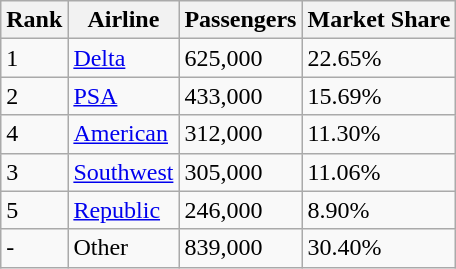<table class="wikitable">
<tr>
<th>Rank</th>
<th>Airline</th>
<th>Passengers</th>
<th>Market Share</th>
</tr>
<tr>
<td>1</td>
<td><a href='#'>Delta</a></td>
<td>625,000</td>
<td>22.65%</td>
</tr>
<tr>
<td>2</td>
<td><a href='#'>PSA</a></td>
<td>433,000</td>
<td>15.69%</td>
</tr>
<tr>
<td>4</td>
<td><a href='#'>American</a></td>
<td>312,000</td>
<td>11.30%</td>
</tr>
<tr>
<td>3</td>
<td><a href='#'>Southwest</a></td>
<td>305,000</td>
<td>11.06%</td>
</tr>
<tr>
<td>5</td>
<td><a href='#'>Republic</a></td>
<td>246,000</td>
<td>8.90%</td>
</tr>
<tr>
<td>-</td>
<td>Other</td>
<td>839,000</td>
<td>30.40%</td>
</tr>
</table>
